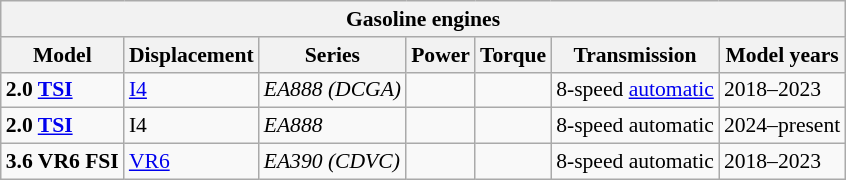<table class="wikitable" style="text-align:left; font-size:90%;">
<tr>
<th colspan="7">Gasoline engines</th>
</tr>
<tr>
<th>Model</th>
<th>Displacement</th>
<th>Series</th>
<th>Power</th>
<th>Torque</th>
<th>Transmission</th>
<th>Model years</th>
</tr>
<tr>
<td><strong>2.0 <a href='#'>TSI</a></strong></td>
<td> <a href='#'>I4</a></td>
<td><em>EA888 (DCGA)</em></td>
<td></td>
<td></td>
<td>8-speed <a href='#'>automatic</a></td>
<td>2018–2023</td>
</tr>
<tr>
<td><strong>2.0 <a href='#'>TSI</a></strong></td>
<td> I4</td>
<td><em>EA888</em></td>
<td></td>
<td></td>
<td>8-speed automatic</td>
<td>2024–present</td>
</tr>
<tr>
<td><strong>3.6 VR6 FSI</strong></td>
<td> <a href='#'>VR6</a></td>
<td><em>EA390 (CDVC)</em></td>
<td></td>
<td></td>
<td>8-speed automatic</td>
<td>2018–2023</td>
</tr>
</table>
